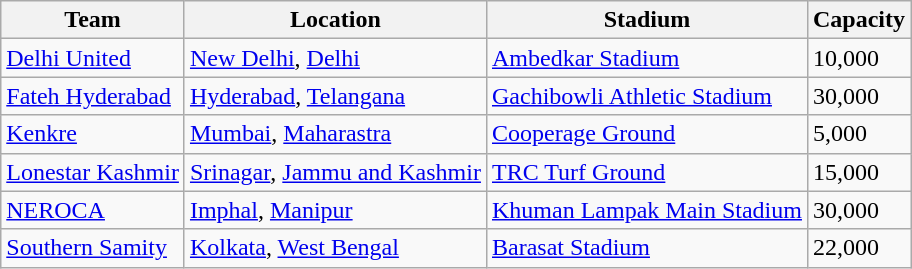<table class="wikitable sortable">
<tr>
<th>Team</th>
<th>Location</th>
<th>Stadium</th>
<th>Capacity</th>
</tr>
<tr>
<td><a href='#'>Delhi United</a></td>
<td><a href='#'>New Delhi</a>, <a href='#'>Delhi</a></td>
<td><a href='#'>Ambedkar Stadium</a></td>
<td>10,000</td>
</tr>
<tr>
<td><a href='#'>Fateh Hyderabad</a></td>
<td><a href='#'>Hyderabad</a>, <a href='#'>Telangana</a></td>
<td><a href='#'>Gachibowli Athletic Stadium</a></td>
<td>30,000</td>
</tr>
<tr>
<td><a href='#'>Kenkre</a></td>
<td><a href='#'>Mumbai</a>, <a href='#'>Maharastra</a></td>
<td><a href='#'>Cooperage Ground</a></td>
<td>5,000</td>
</tr>
<tr>
<td><a href='#'>Lonestar Kashmir</a></td>
<td><a href='#'>Srinagar</a>, <a href='#'>Jammu and Kashmir</a></td>
<td><a href='#'>TRC Turf Ground</a></td>
<td>15,000</td>
</tr>
<tr>
<td><a href='#'>NEROCA</a></td>
<td><a href='#'>Imphal</a>, <a href='#'>Manipur</a></td>
<td><a href='#'>Khuman Lampak Main Stadium</a></td>
<td>30,000</td>
</tr>
<tr>
<td><a href='#'>Southern Samity</a></td>
<td><a href='#'>Kolkata</a>, <a href='#'>West Bengal</a></td>
<td><a href='#'>Barasat Stadium</a></td>
<td>22,000</td>
</tr>
</table>
